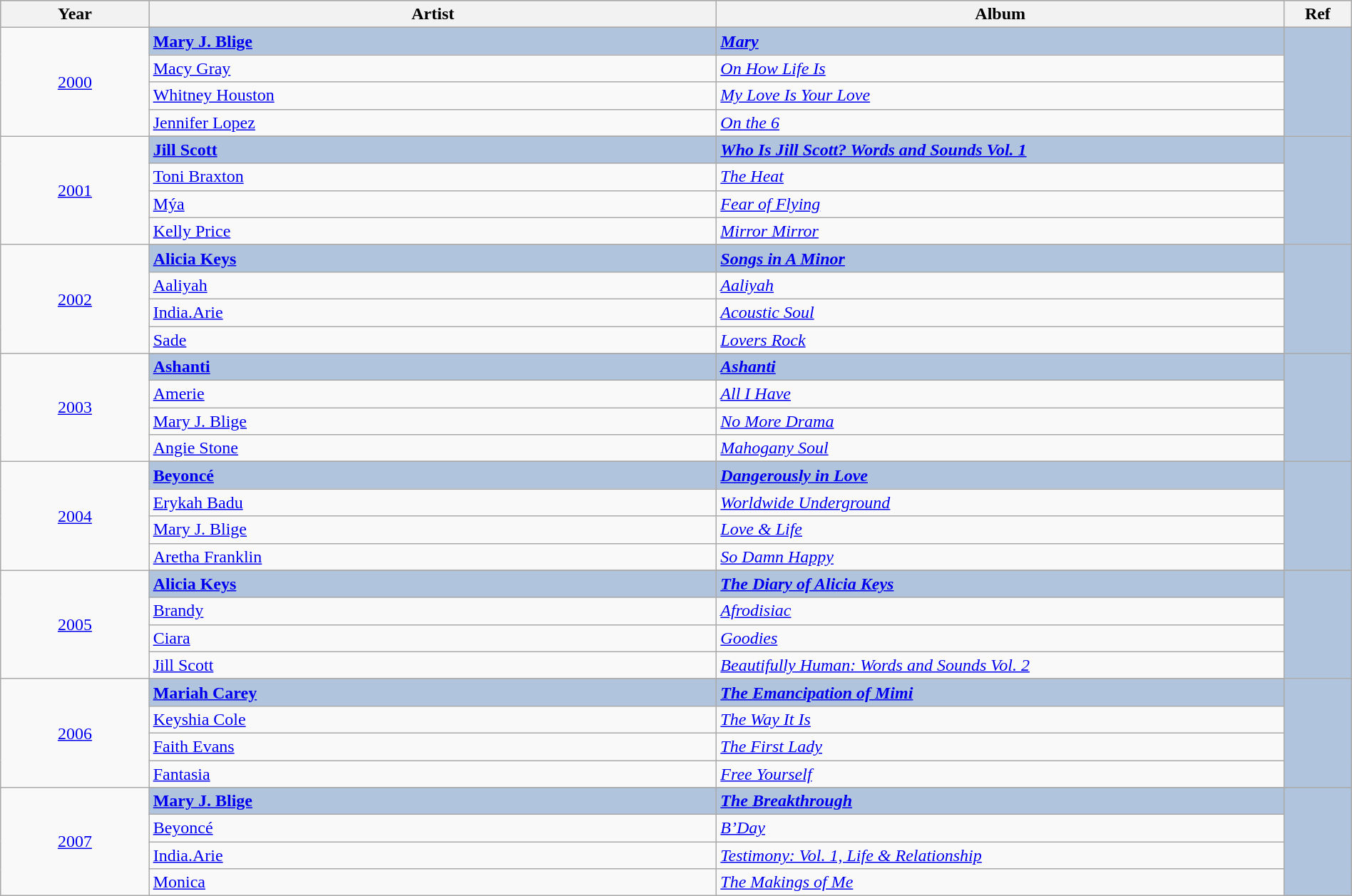<table class="wikitable" style="width:100%;">
<tr style="background:#bebebe;">
<th style="width:11%;">Year</th>
<th style="width:42%;">Artist</th>
<th style="width:42%;">Album</th>
<th style="width:5%;">Ref</th>
</tr>
<tr>
<td rowspan="5" align="center"><a href='#'>2000</a></td>
</tr>
<tr style="background:#B0C4DE">
<td><strong><a href='#'>Mary J. Blige</a></strong></td>
<td><strong><em><a href='#'>Mary</a></em></strong></td>
<td rowspan="5" align="center"></td>
</tr>
<tr>
<td><a href='#'>Macy Gray</a></td>
<td><em><a href='#'>On How Life Is</a></em></td>
</tr>
<tr>
<td><a href='#'>Whitney Houston</a></td>
<td><em><a href='#'>My Love Is Your Love</a></em></td>
</tr>
<tr>
<td><a href='#'>Jennifer Lopez</a></td>
<td><em><a href='#'>On the 6</a></em></td>
</tr>
<tr>
<td rowspan="5" align="center"><a href='#'>2001</a></td>
</tr>
<tr style="background:#B0C4DE">
<td><strong><a href='#'>Jill Scott</a></strong></td>
<td><strong><em><a href='#'>Who Is Jill Scott? Words and Sounds Vol. 1</a></em></strong></td>
<td rowspan="5" align="center"></td>
</tr>
<tr>
<td><a href='#'>Toni Braxton</a></td>
<td><em><a href='#'>The Heat</a></em></td>
</tr>
<tr>
<td><a href='#'>Mýa</a></td>
<td><em><a href='#'>Fear of Flying</a></em></td>
</tr>
<tr>
<td><a href='#'>Kelly Price</a></td>
<td><em><a href='#'>Mirror Mirror</a></em></td>
</tr>
<tr>
<td rowspan="5" align="center"><a href='#'>2002</a></td>
</tr>
<tr style="background:#B0C4DE">
<td><strong><a href='#'>Alicia Keys</a></strong></td>
<td><strong><em><a href='#'>Songs in A Minor</a></em></strong></td>
<td rowspan="5" align="center"></td>
</tr>
<tr>
<td><a href='#'>Aaliyah</a></td>
<td><em><a href='#'>Aaliyah</a></em></td>
</tr>
<tr>
<td><a href='#'>India.Arie</a></td>
<td><em><a href='#'>Acoustic Soul</a></em></td>
</tr>
<tr>
<td><a href='#'>Sade</a></td>
<td><em><a href='#'>Lovers Rock</a></em></td>
</tr>
<tr>
<td rowspan="5" align="center"><a href='#'>2003</a></td>
</tr>
<tr style="background:#B0C4DE">
<td><strong><a href='#'>Ashanti</a></strong></td>
<td><strong><em><a href='#'>Ashanti</a></em></strong></td>
<td rowspan="5" align="center"></td>
</tr>
<tr>
<td><a href='#'>Amerie</a></td>
<td><em><a href='#'>All I Have</a></em></td>
</tr>
<tr>
<td><a href='#'>Mary J. Blige</a></td>
<td><em><a href='#'>No More Drama</a></em></td>
</tr>
<tr>
<td><a href='#'>Angie Stone</a></td>
<td><em><a href='#'>Mahogany Soul</a></em></td>
</tr>
<tr>
<td rowspan="5" align="center"><a href='#'>2004</a></td>
</tr>
<tr style="background:#B0C4DE">
<td><strong><a href='#'>Beyoncé</a></strong></td>
<td><strong><em><a href='#'>Dangerously in Love</a></em></strong></td>
<td rowspan="4" align="center"></td>
</tr>
<tr>
<td><a href='#'>Erykah Badu</a></td>
<td><em><a href='#'>Worldwide Underground</a></em></td>
</tr>
<tr>
<td><a href='#'>Mary J. Blige</a></td>
<td><em><a href='#'>Love & Life</a></em></td>
</tr>
<tr>
<td><a href='#'>Aretha Franklin</a></td>
<td><em><a href='#'>So Damn Happy</a></em></td>
</tr>
<tr>
<td rowspan="5" align="center"><a href='#'>2005</a></td>
</tr>
<tr style="background:#B0C4DE">
<td><strong><a href='#'>Alicia Keys</a></strong></td>
<td><strong><em><a href='#'>The Diary of Alicia Keys</a></em></strong></td>
<td rowspan="5" align="center"></td>
</tr>
<tr>
<td><a href='#'>Brandy</a></td>
<td><em><a href='#'>Afrodisiac</a></em></td>
</tr>
<tr>
<td><a href='#'>Ciara</a></td>
<td><em><a href='#'>Goodies</a></em></td>
</tr>
<tr>
<td><a href='#'>Jill Scott</a></td>
<td><em><a href='#'>Beautifully Human: Words and Sounds Vol. 2</a></em></td>
</tr>
<tr>
<td rowspan="5" align="center"><a href='#'>2006</a></td>
</tr>
<tr style="background:#B0C4DE">
<td><strong><a href='#'>Mariah Carey</a></strong></td>
<td><strong><em><a href='#'>The Emancipation of Mimi</a></em></strong></td>
<td rowspan="5" align="center"></td>
</tr>
<tr>
<td><a href='#'>Keyshia Cole</a></td>
<td><em><a href='#'>The Way It Is</a></em></td>
</tr>
<tr>
<td><a href='#'>Faith Evans</a></td>
<td><em><a href='#'>The First Lady</a></em></td>
</tr>
<tr>
<td><a href='#'>Fantasia</a></td>
<td><em><a href='#'>Free Yourself</a></em></td>
</tr>
<tr>
<td rowspan="5" align="center"><a href='#'>2007</a></td>
</tr>
<tr style="background:#B0C4DE">
<td><strong><a href='#'>Mary J. Blige</a></strong></td>
<td><strong><em><a href='#'>The Breakthrough</a></em></strong></td>
<td rowspan="4" align="center"></td>
</tr>
<tr>
<td><a href='#'>Beyoncé</a></td>
<td><em><a href='#'>B’Day</a></em></td>
</tr>
<tr>
<td><a href='#'>India.Arie</a></td>
<td><em><a href='#'>Testimony: Vol. 1, Life & Relationship</a></em></td>
</tr>
<tr>
<td><a href='#'>Monica</a></td>
<td><em><a href='#'>The Makings of Me</a></em></td>
</tr>
</table>
